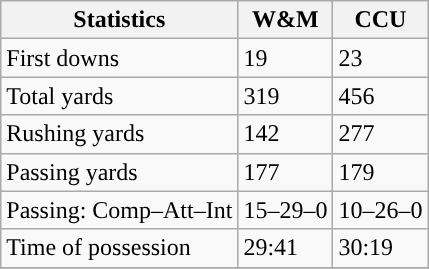<table class="wikitable" style="float: left;">
<tr>
<th>Statistics</th>
<th>W&M</th>
<th>CCU</th>
</tr>
<tr>
<td>First downs</td>
<td>19</td>
<td>23</td>
</tr>
<tr>
<td>Total yards</td>
<td>319</td>
<td>456</td>
</tr>
<tr>
<td>Rushing yards</td>
<td>142</td>
<td>277</td>
</tr>
<tr>
<td>Passing yards</td>
<td>177</td>
<td>179</td>
</tr>
<tr>
<td>Passing: Comp–Att–Int</td>
<td>15–29–0</td>
<td>10–26–0</td>
</tr>
<tr>
<td>Time of possession</td>
<td>29:41</td>
<td>30:19</td>
</tr>
<tr>
</tr>
</table>
